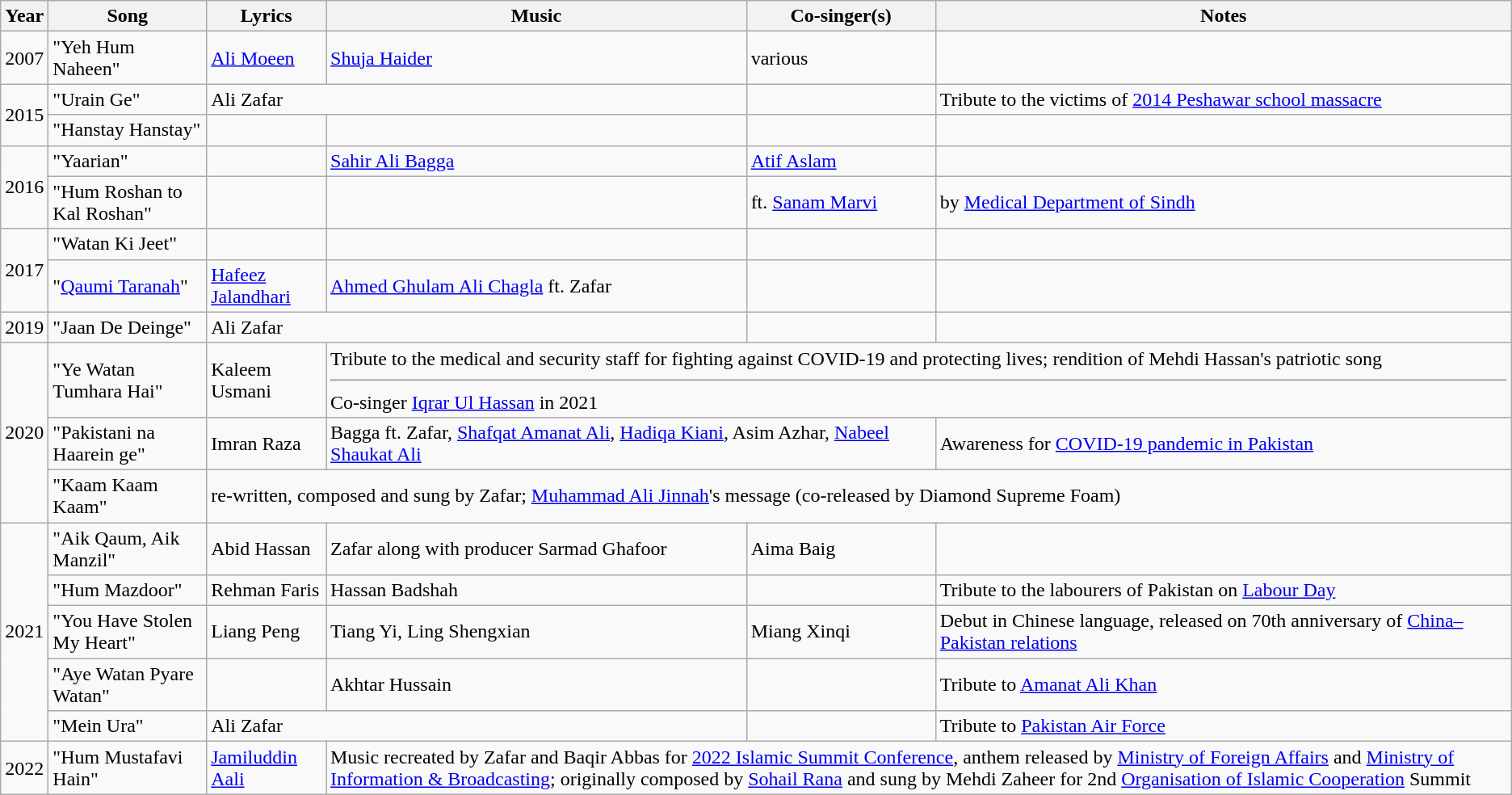<table class="wikitable">
<tr>
<th>Year</th>
<th>Song</th>
<th>Lyrics</th>
<th>Music</th>
<th>Co-singer(s)</th>
<th>Notes</th>
</tr>
<tr>
<td>2007</td>
<td>"Yeh Hum Naheen"</td>
<td><a href='#'>Ali Moeen</a></td>
<td><a href='#'>Shuja Haider</a></td>
<td>various</td>
<td></td>
</tr>
<tr>
<td rowspan=2>2015</td>
<td>"Urain Ge"</td>
<td colspan=2>Ali Zafar</td>
<td></td>
<td>Tribute to the victims of <a href='#'>2014 Peshawar school massacre</a></td>
</tr>
<tr>
<td>"Hanstay Hanstay"</td>
<td></td>
<td></td>
<td></td>
<td></td>
</tr>
<tr>
<td rowspan=2>2016</td>
<td>"Yaarian"</td>
<td></td>
<td><a href='#'>Sahir Ali Bagga</a></td>
<td><a href='#'>Atif Aslam</a></td>
<td></td>
</tr>
<tr>
<td>"Hum Roshan to Kal Roshan"</td>
<td></td>
<td></td>
<td>ft. <a href='#'>Sanam Marvi</a></td>
<td>by <a href='#'>Medical Department of Sindh</a></td>
</tr>
<tr>
<td rowspan=2>2017</td>
<td>"Watan Ki Jeet"</td>
<td></td>
<td></td>
<td></td>
<td></td>
</tr>
<tr>
<td>"<a href='#'>Qaumi Taranah</a>"</td>
<td><a href='#'>Hafeez Jalandhari</a></td>
<td><a href='#'>Ahmed Ghulam Ali Chagla</a> ft. Zafar</td>
<td></td>
<td></td>
</tr>
<tr>
<td>2019</td>
<td>"Jaan De Deinge"</td>
<td colspan=2>Ali Zafar</td>
<td></td>
<td></td>
</tr>
<tr>
<td rowspan=3>2020</td>
<td>"Ye Watan Tumhara Hai"</td>
<td>Kaleem Usmani</td>
<td colspan=3>Tribute to the medical and security staff for fighting against COVID-19 and protecting lives; rendition of Mehdi Hassan's patriotic song<hr>Co-singer <a href='#'>Iqrar Ul Hassan</a> in 2021</td>
</tr>
<tr>
<td>"Pakistani na Haarein ge"</td>
<td>Imran Raza</td>
<td colspan=2>Bagga ft. Zafar, <a href='#'>Shafqat Amanat Ali</a>, <a href='#'>Hadiqa Kiani</a>, Asim Azhar, <a href='#'>Nabeel Shaukat Ali</a></td>
<td>Awareness for <a href='#'>COVID-19 pandemic in Pakistan</a></td>
</tr>
<tr>
<td>"Kaam Kaam Kaam"</td>
<td colspan=4>re-written, composed and sung by Zafar; <a href='#'>Muhammad Ali Jinnah</a>'s message (co-released by Diamond Supreme Foam)</td>
</tr>
<tr>
<td rowspan=5>2021</td>
<td>"Aik Qaum, Aik Manzil"</td>
<td>Abid Hassan</td>
<td>Zafar along with producer Sarmad Ghafoor</td>
<td>Aima Baig</td>
<td></td>
</tr>
<tr>
<td>"Hum Mazdoor"</td>
<td>Rehman Faris</td>
<td>Hassan Badshah</td>
<td></td>
<td>Tribute to the labourers of Pakistan on <a href='#'>Labour Day</a></td>
</tr>
<tr>
<td>"You Have Stolen My Heart"</td>
<td>Liang Peng</td>
<td>Tiang Yi, Ling Shengxian</td>
<td>Miang Xinqi</td>
<td>Debut in Chinese language, released on 70th anniversary of <a href='#'>China–Pakistan relations</a></td>
</tr>
<tr>
<td>"Aye Watan Pyare Watan"</td>
<td></td>
<td>Akhtar Hussain</td>
<td></td>
<td>Tribute to <a href='#'>Amanat Ali Khan</a></td>
</tr>
<tr>
<td>"Mein Ura"</td>
<td colspan=2>Ali Zafar</td>
<td></td>
<td>Tribute to <a href='#'>Pakistan Air Force</a></td>
</tr>
<tr>
<td>2022</td>
<td>"Hum Mustafavi Hain"</td>
<td><a href='#'>Jamiluddin Aali</a></td>
<td colspan=3>Music recreated by Zafar and Baqir Abbas for <a href='#'>2022 Islamic Summit Conference</a>, anthem released by <a href='#'>Ministry of Foreign Affairs</a> and <a href='#'>Ministry of Information & Broadcasting</a>; originally composed by <a href='#'>Sohail Rana</a> and sung by Mehdi Zaheer for 2nd <a href='#'>Organisation of Islamic Cooperation</a> Summit</td>
</tr>
</table>
